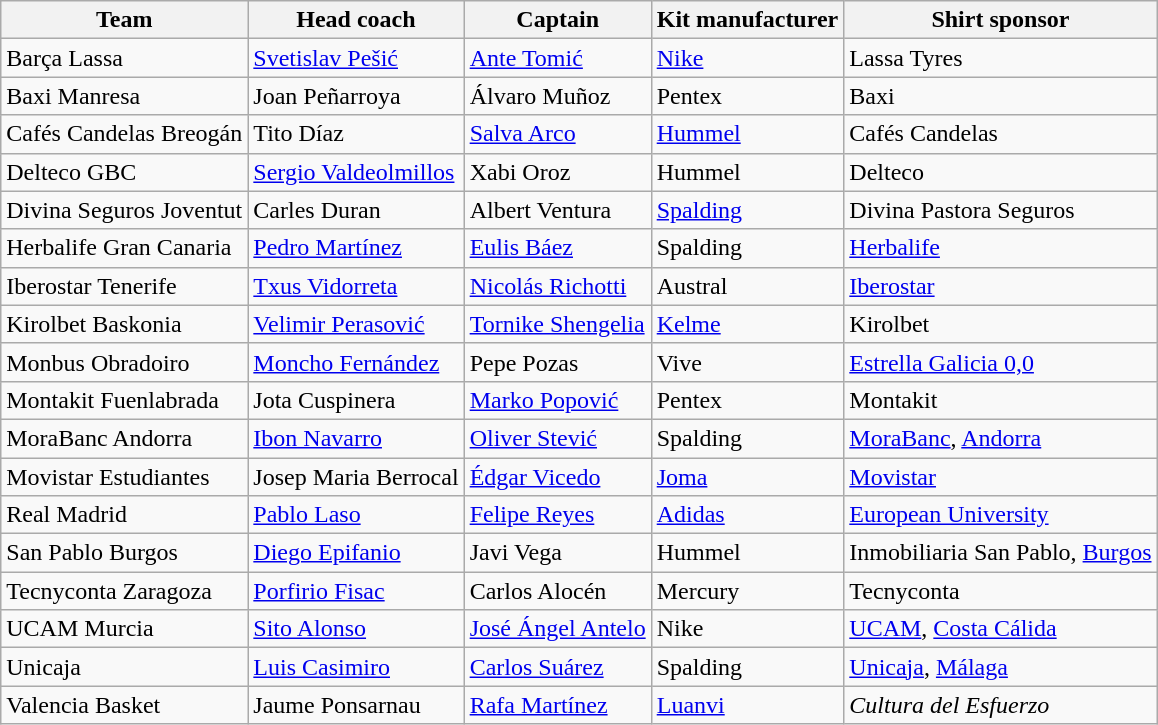<table class="wikitable sortable">
<tr>
<th>Team</th>
<th>Head coach</th>
<th>Captain</th>
<th>Kit manufacturer</th>
<th>Shirt sponsor</th>
</tr>
<tr>
<td>Barça Lassa</td>
<td> <a href='#'>Svetislav Pešić</a></td>
<td> <a href='#'>Ante Tomić</a></td>
<td><a href='#'>Nike</a></td>
<td>Lassa Tyres</td>
</tr>
<tr>
<td>Baxi Manresa</td>
<td> Joan Peñarroya</td>
<td> Álvaro Muñoz</td>
<td>Pentex</td>
<td>Baxi</td>
</tr>
<tr>
<td>Cafés Candelas Breogán</td>
<td> Tito Díaz</td>
<td> <a href='#'>Salva Arco</a></td>
<td><a href='#'>Hummel</a></td>
<td>Cafés Candelas</td>
</tr>
<tr>
<td>Delteco GBC</td>
<td> <a href='#'>Sergio Valdeolmillos</a></td>
<td> Xabi Oroz</td>
<td>Hummel</td>
<td>Delteco</td>
</tr>
<tr>
<td>Divina Seguros Joventut</td>
<td> Carles Duran</td>
<td> Albert Ventura</td>
<td><a href='#'>Spalding</a></td>
<td>Divina Pastora Seguros</td>
</tr>
<tr>
<td>Herbalife Gran Canaria</td>
<td> <a href='#'>Pedro Martínez</a></td>
<td> <a href='#'>Eulis Báez</a></td>
<td>Spalding</td>
<td><a href='#'>Herbalife</a></td>
</tr>
<tr>
<td>Iberostar Tenerife</td>
<td> <a href='#'>Txus Vidorreta</a></td>
<td> <a href='#'>Nicolás Richotti</a></td>
<td>Austral</td>
<td><a href='#'>Iberostar</a></td>
</tr>
<tr>
<td>Kirolbet Baskonia</td>
<td> <a href='#'>Velimir Perasović</a></td>
<td> <a href='#'>Tornike Shengelia</a></td>
<td><a href='#'>Kelme</a></td>
<td>Kirolbet</td>
</tr>
<tr>
<td>Monbus Obradoiro</td>
<td> <a href='#'>Moncho Fernández</a></td>
<td> Pepe Pozas</td>
<td>Vive</td>
<td><a href='#'>Estrella Galicia 0,0</a></td>
</tr>
<tr>
<td>Montakit Fuenlabrada</td>
<td> Jota Cuspinera</td>
<td> <a href='#'>Marko Popović</a></td>
<td>Pentex</td>
<td>Montakit</td>
</tr>
<tr>
<td>MoraBanc Andorra</td>
<td> <a href='#'>Ibon Navarro</a></td>
<td> <a href='#'>Oliver Stević</a></td>
<td>Spalding</td>
<td><a href='#'>MoraBanc</a>, <a href='#'>Andorra</a></td>
</tr>
<tr>
<td>Movistar Estudiantes</td>
<td> Josep Maria Berrocal</td>
<td> <a href='#'>Édgar Vicedo</a></td>
<td><a href='#'>Joma</a></td>
<td><a href='#'>Movistar</a></td>
</tr>
<tr>
<td>Real Madrid</td>
<td> <a href='#'>Pablo Laso</a></td>
<td> <a href='#'>Felipe Reyes</a></td>
<td><a href='#'>Adidas</a></td>
<td><a href='#'>European University</a></td>
</tr>
<tr>
<td>San Pablo Burgos</td>
<td> <a href='#'>Diego Epifanio</a></td>
<td> Javi Vega</td>
<td>Hummel</td>
<td>Inmobiliaria San Pablo, <a href='#'>Burgos</a></td>
</tr>
<tr>
<td>Tecnyconta Zaragoza</td>
<td> <a href='#'>Porfirio Fisac</a></td>
<td> Carlos Alocén</td>
<td>Mercury</td>
<td>Tecnyconta</td>
</tr>
<tr>
<td>UCAM Murcia</td>
<td> <a href='#'>Sito Alonso</a></td>
<td> <a href='#'>José Ángel Antelo</a></td>
<td>Nike</td>
<td><a href='#'>UCAM</a>, <a href='#'>Costa Cálida</a></td>
</tr>
<tr>
<td>Unicaja</td>
<td> <a href='#'>Luis Casimiro</a></td>
<td> <a href='#'>Carlos Suárez</a></td>
<td>Spalding</td>
<td><a href='#'>Unicaja</a>, <a href='#'>Málaga</a></td>
</tr>
<tr>
<td>Valencia Basket</td>
<td> Jaume Ponsarnau</td>
<td> <a href='#'>Rafa Martínez</a></td>
<td><a href='#'>Luanvi</a></td>
<td><em>Cultura del Esfuerzo</em></td>
</tr>
</table>
